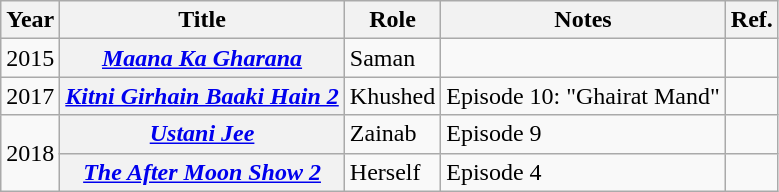<table class="wikitable sortable plainrowheaders">
<tr style="text-align:center;">
<th scope="col">Year</th>
<th scope="col">Title</th>
<th scope="col">Role</th>
<th scope="col" class="unsortable">Notes</th>
<th scope="col" class="unsortable">Ref.</th>
</tr>
<tr>
<td>2015</td>
<th scope="row"><em><a href='#'>Maana Ka Gharana</a></em></th>
<td>Saman</td>
<td></td>
<td></td>
</tr>
<tr>
<td>2017</td>
<th scope="row"><em><a href='#'>Kitni Girhain Baaki Hain 2</a></em></th>
<td>Khushed</td>
<td>Episode 10: "Ghairat Mand"</td>
<td></td>
</tr>
<tr>
<td rowspan="2">2018</td>
<th scope="row"><em><a href='#'>Ustani Jee</a></em></th>
<td>Zainab</td>
<td>Episode 9</td>
<td></td>
</tr>
<tr>
<th scope="row"><em><a href='#'>The After Moon Show 2</a></em></th>
<td>Herself</td>
<td>Episode 4</td>
<td></td>
</tr>
</table>
